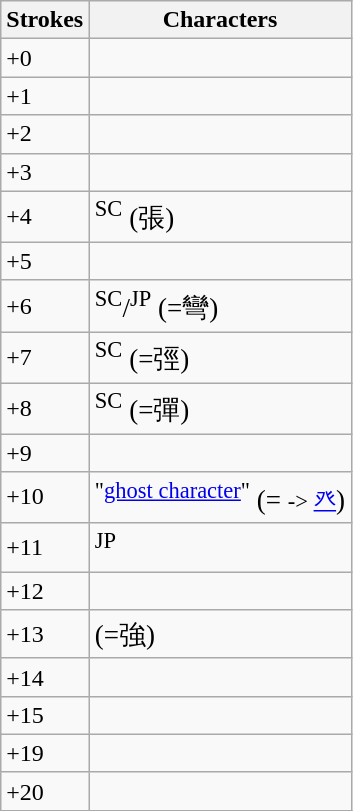<table class="wikitable">
<tr>
<th>Strokes</th>
<th>Characters</th>
</tr>
<tr --->
<td>+0</td>
<td style="font-size: large;"></td>
</tr>
<tr --->
<td>+1</td>
<td style="font-size: large;">  </td>
</tr>
<tr --->
<td>+2</td>
<td style="font-size: large;"> </td>
</tr>
<tr --->
<td>+3</td>
<td style="font-size: large;">   </td>
</tr>
<tr --->
<td>+4</td>
<td style="font-size: large;">   <sup>SC</sup> (張)</td>
</tr>
<tr --->
<td>+5</td>
<td style="font-size: large;">        </td>
</tr>
<tr --->
<td>+6</td>
<td style="font-size: large;">     <sup>SC</sup>/<sup>JP</sup> (=彎)</td>
</tr>
<tr --->
<td>+7</td>
<td style="font-size: large;">   <sup>SC</sup> (=弳)</td>
</tr>
<tr --->
<td>+8</td>
<td style="font-size: large;">     <sup>SC</sup> (=彈)</td>
</tr>
<tr --->
<td>+9</td>
<td style="font-size: large;">    </td>
</tr>
<tr --->
<td>+10</td>
<td style="font-size: large;">  <sup>"<a href='#'>ghost character</a>"</sup>  (= <small>-> <a href='#'>癶</a></small>)</td>
</tr>
<tr --->
<td>+11</td>
<td style="font-size: large;">  <sup>JP</sup></td>
</tr>
<tr --->
<td>+12</td>
<td style="font-size: large;">   </td>
</tr>
<tr --->
<td>+13</td>
<td style="font-size: large;"> (=強) </td>
</tr>
<tr --->
<td>+14</td>
<td style="font-size: large;"></td>
</tr>
<tr --->
<td>+15</td>
<td style="font-size: large;"></td>
</tr>
<tr --->
<td>+19</td>
<td style="font-size: large;"></td>
</tr>
<tr --->
<td>+20</td>
<td style="font-size: large;"></td>
</tr>
</table>
